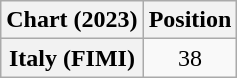<table class="wikitable plainrowheaders" style="text-align:center">
<tr>
<th scope="col">Chart (2023)</th>
<th scope="col">Position</th>
</tr>
<tr>
<th scope="row">Italy (FIMI)</th>
<td>38</td>
</tr>
</table>
